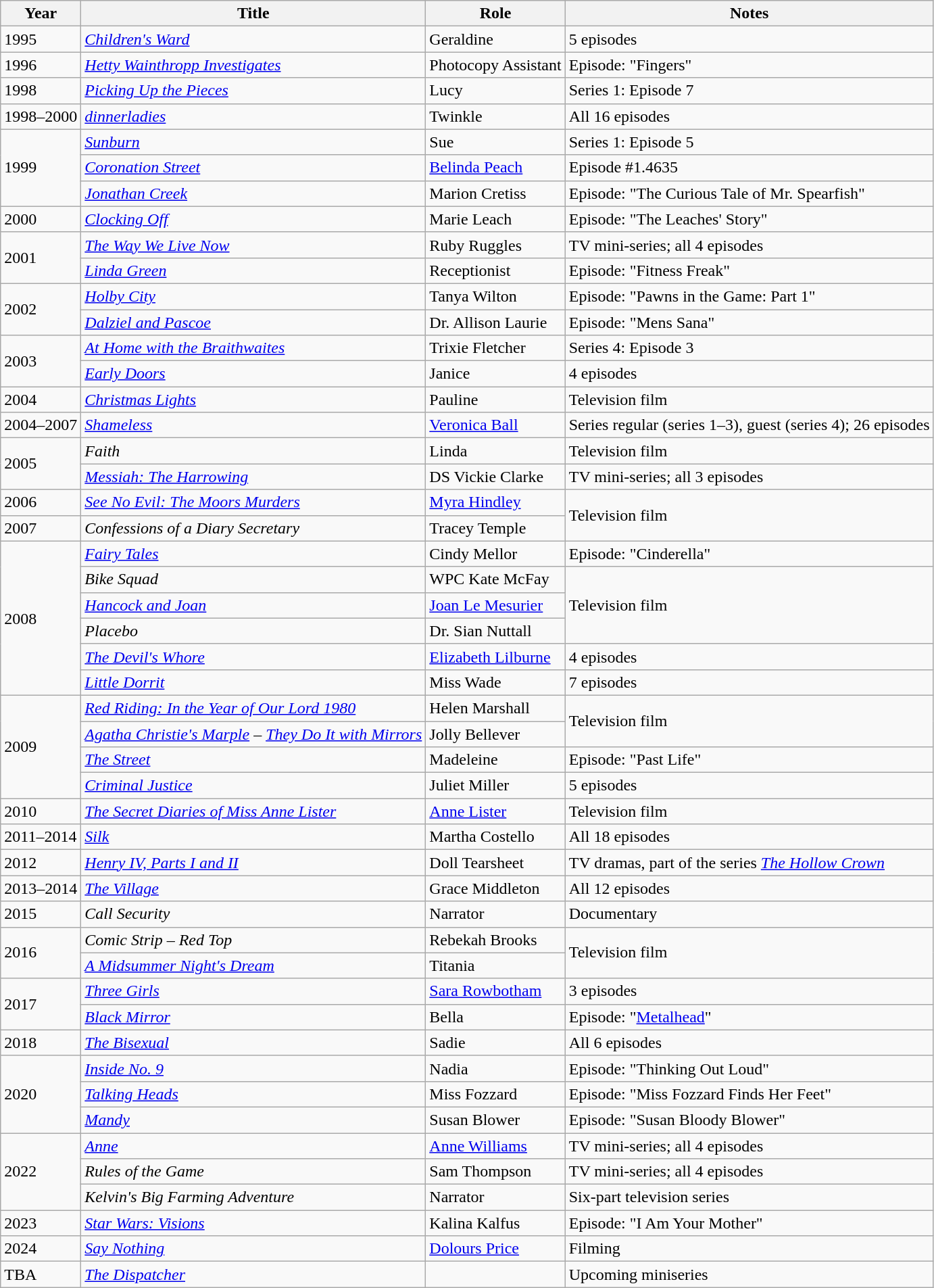<table class="wikitable sortable">
<tr>
<th>Year</th>
<th>Title</th>
<th>Role</th>
<th class="unsortable">Notes</th>
</tr>
<tr>
<td>1995</td>
<td><em><a href='#'>Children's Ward</a></em></td>
<td>Geraldine</td>
<td>5 episodes</td>
</tr>
<tr>
<td>1996</td>
<td><em><a href='#'>Hetty Wainthropp Investigates</a></em></td>
<td>Photocopy Assistant</td>
<td>Episode: "Fingers"</td>
</tr>
<tr>
<td>1998</td>
<td><em><a href='#'>Picking Up the Pieces</a></em></td>
<td>Lucy</td>
<td>Series 1: Episode 7</td>
</tr>
<tr>
<td>1998–2000</td>
<td><em><a href='#'>dinnerladies</a></em></td>
<td>Twinkle</td>
<td>All 16 episodes</td>
</tr>
<tr>
<td rowspan="3">1999</td>
<td><em><a href='#'>Sunburn</a></em></td>
<td>Sue</td>
<td>Series 1: Episode 5</td>
</tr>
<tr>
<td><em><a href='#'>Coronation Street</a></em></td>
<td><a href='#'>Belinda Peach</a></td>
<td>Episode #1.4635</td>
</tr>
<tr>
<td><em><a href='#'>Jonathan Creek</a></em></td>
<td>Marion Cretiss</td>
<td>Episode: "The Curious Tale of Mr. Spearfish"</td>
</tr>
<tr>
<td>2000</td>
<td><em><a href='#'>Clocking Off</a></em></td>
<td>Marie Leach</td>
<td>Episode: "The Leaches' Story"</td>
</tr>
<tr>
<td rowspan="2">2001</td>
<td><em><a href='#'>The Way We Live Now</a></em></td>
<td>Ruby Ruggles</td>
<td>TV mini-series; all 4 episodes</td>
</tr>
<tr>
<td><em><a href='#'>Linda Green</a></em></td>
<td>Receptionist</td>
<td>Episode: "Fitness Freak"</td>
</tr>
<tr>
<td rowspan="2">2002</td>
<td><em><a href='#'>Holby City</a></em></td>
<td>Tanya Wilton</td>
<td>Episode: "Pawns in the Game: Part 1"</td>
</tr>
<tr>
<td><em><a href='#'>Dalziel and Pascoe</a></em></td>
<td>Dr. Allison Laurie</td>
<td>Episode: "Mens Sana"</td>
</tr>
<tr>
<td rowspan="2">2003</td>
<td><em><a href='#'>At Home with the Braithwaites</a></em></td>
<td>Trixie Fletcher</td>
<td>Series 4: Episode 3</td>
</tr>
<tr>
<td><em><a href='#'>Early Doors</a></em></td>
<td>Janice</td>
<td>4 episodes</td>
</tr>
<tr>
<td>2004</td>
<td><em><a href='#'>Christmas Lights</a></em></td>
<td>Pauline</td>
<td>Television film</td>
</tr>
<tr>
<td>2004–2007</td>
<td><em><a href='#'>Shameless</a></em></td>
<td><a href='#'>Veronica Ball</a></td>
<td>Series regular (series 1–3), guest (series 4); 26 episodes</td>
</tr>
<tr>
<td rowspan="2">2005</td>
<td><em>Faith</em></td>
<td>Linda</td>
<td>Television film</td>
</tr>
<tr>
<td><em><a href='#'>Messiah: The Harrowing</a></em></td>
<td>DS Vickie Clarke</td>
<td>TV mini-series; all 3 episodes</td>
</tr>
<tr>
<td>2006</td>
<td><em><a href='#'>See No Evil: The Moors Murders</a></em></td>
<td><a href='#'>Myra Hindley</a></td>
<td rowspan="2">Television film</td>
</tr>
<tr>
<td>2007</td>
<td><em>Confessions of a Diary Secretary</em></td>
<td>Tracey Temple</td>
</tr>
<tr>
<td rowspan="6">2008</td>
<td><em><a href='#'>Fairy Tales</a></em></td>
<td>Cindy Mellor</td>
<td>Episode: "Cinderella"</td>
</tr>
<tr>
<td><em>Bike Squad</em></td>
<td>WPC Kate McFay</td>
<td rowspan="3">Television film</td>
</tr>
<tr>
<td><em><a href='#'>Hancock and Joan</a></em></td>
<td><a href='#'>Joan Le Mesurier</a></td>
</tr>
<tr>
<td><em>Placebo</em></td>
<td>Dr. Sian Nuttall</td>
</tr>
<tr>
<td><em><a href='#'>The Devil's Whore</a></em></td>
<td><a href='#'>Elizabeth Lilburne</a></td>
<td>4 episodes</td>
</tr>
<tr>
<td><em><a href='#'>Little Dorrit</a></em></td>
<td>Miss Wade</td>
<td>7 episodes</td>
</tr>
<tr>
<td rowspan="4">2009</td>
<td><em><a href='#'>Red Riding: In the Year of Our Lord 1980</a></em></td>
<td>Helen Marshall</td>
<td rowspan="2">Television film</td>
</tr>
<tr>
<td><em><a href='#'>Agatha Christie's Marple</a></em> – <em><a href='#'>They Do It with Mirrors</a></em></td>
<td>Jolly Bellever</td>
</tr>
<tr>
<td><em><a href='#'>The Street</a></em></td>
<td>Madeleine</td>
<td>Episode: "Past Life"</td>
</tr>
<tr>
<td><em><a href='#'>Criminal Justice</a></em></td>
<td>Juliet Miller</td>
<td>5 episodes</td>
</tr>
<tr>
<td>2010</td>
<td><em><a href='#'>The Secret Diaries of Miss Anne Lister</a></em></td>
<td><a href='#'>Anne Lister</a></td>
<td>Television film</td>
</tr>
<tr>
<td>2011–2014</td>
<td><em><a href='#'>Silk</a></em></td>
<td>Martha Costello</td>
<td>All 18 episodes</td>
</tr>
<tr>
<td>2012</td>
<td><em><a href='#'>Henry IV, Parts I and II</a></em></td>
<td>Doll Tearsheet</td>
<td>TV dramas, part of the series <em><a href='#'>The Hollow Crown</a></em></td>
</tr>
<tr>
<td>2013–2014</td>
<td><em><a href='#'>The Village</a></em></td>
<td>Grace Middleton</td>
<td>All 12 episodes</td>
</tr>
<tr>
<td rowspan="1">2015</td>
<td><em>Call Security</em></td>
<td>Narrator</td>
<td>Documentary</td>
</tr>
<tr>
<td rowspan="2">2016</td>
<td><em>Comic Strip – Red Top</em></td>
<td>Rebekah Brooks</td>
<td rowspan="2">Television film</td>
</tr>
<tr>
<td><em><a href='#'>A Midsummer Night's Dream</a></em></td>
<td>Titania</td>
</tr>
<tr>
<td rowspan="2">2017</td>
<td><em><a href='#'>Three Girls</a></em></td>
<td><a href='#'>Sara Rowbotham</a></td>
<td>3 episodes</td>
</tr>
<tr>
<td><em><a href='#'>Black Mirror</a></em></td>
<td>Bella</td>
<td>Episode: "<a href='#'>Metalhead</a>"</td>
</tr>
<tr>
<td>2018</td>
<td><em><a href='#'>The Bisexual</a></em></td>
<td>Sadie</td>
<td>All 6 episodes</td>
</tr>
<tr>
<td rowspan="3">2020</td>
<td><em><a href='#'>Inside No. 9</a></em></td>
<td>Nadia</td>
<td>Episode: "Thinking Out Loud"</td>
</tr>
<tr>
<td><em><a href='#'>Talking Heads</a></em></td>
<td>Miss Fozzard</td>
<td>Episode: "Miss Fozzard Finds Her Feet"</td>
</tr>
<tr>
<td><em><a href='#'>Mandy</a></em></td>
<td>Susan Blower</td>
<td>Episode: "Susan Bloody Blower"</td>
</tr>
<tr>
<td rowspan="3">2022</td>
<td><em><a href='#'>Anne</a></em></td>
<td><a href='#'>Anne Williams</a></td>
<td>TV mini-series; all 4 episodes</td>
</tr>
<tr>
<td><em>Rules of the Game</em></td>
<td>Sam Thompson</td>
<td>TV mini-series; all 4 episodes</td>
</tr>
<tr>
<td><em>Kelvin's Big Farming Adventure</em></td>
<td>Narrator</td>
<td>Six-part television series</td>
</tr>
<tr>
<td>2023</td>
<td><em><a href='#'>Star Wars: Visions</a></em></td>
<td>Kalina Kalfus</td>
<td>Episode: "I Am Your Mother"</td>
</tr>
<tr>
<td>2024</td>
<td><em><a href='#'>Say Nothing</a></em></td>
<td><a href='#'>Dolours Price</a></td>
<td>Filming</td>
</tr>
<tr>
<td>TBA</td>
<td><em><a href='#'>The Dispatcher</a></em></td>
<td></td>
<td>Upcoming miniseries</td>
</tr>
</table>
